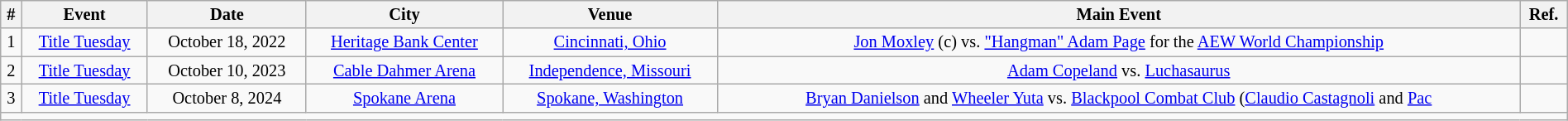<table class="mw-datatable wikitable sortable succession-box" style="font-size:85%; text-align:center;" width="100%">
<tr>
<th>#</th>
<th>Event</th>
<th>Date</th>
<th>City</th>
<th>Venue</th>
<th>Main Event</th>
<th>Ref.</th>
</tr>
<tr>
<td>1</td>
<td><a href='#'>Title Tuesday</a></td>
<td>October 18, 2022</td>
<td><a href='#'>Heritage Bank Center</a></td>
<td><a href='#'>Cincinnati, Ohio</a></td>
<td><a href='#'>Jon Moxley</a> (c) vs. <a href='#'>"Hangman" Adam Page</a> for the <a href='#'>AEW World Championship</a></td>
<td></td>
</tr>
<tr>
<td>2</td>
<td><a href='#'>Title Tuesday</a></td>
<td>October 10, 2023</td>
<td><a href='#'>Cable Dahmer Arena</a></td>
<td><a href='#'>Independence, Missouri</a></td>
<td><a href='#'>Adam Copeland</a> vs. <a href='#'>Luchasaurus</a></td>
<td></td>
</tr>
<tr>
<td>3</td>
<td><a href='#'>Title Tuesday</a></td>
<td>October 8, 2024</td>
<td><a href='#'>Spokane Arena</a></td>
<td><a href='#'>Spokane, Washington</a></td>
<td><a href='#'>Bryan Danielson</a> and <a href='#'>Wheeler Yuta</a> vs. <a href='#'>Blackpool Combat Club</a> (<a href='#'>Claudio Castagnoli</a> and <a href='#'>Pac</a></td>
<td></td>
</tr>
<tr>
<td colspan="7"></td>
</tr>
</table>
